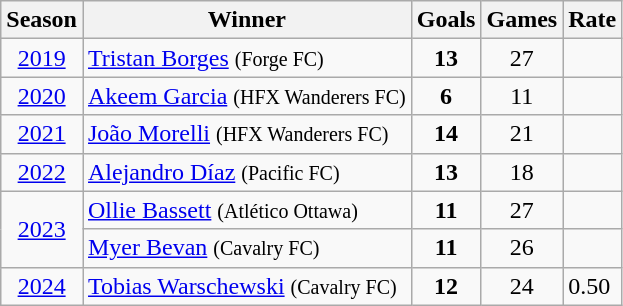<table class='wikitable'>
<tr>
<th>Season</th>
<th>Winner</th>
<th>Goals</th>
<th>Games</th>
<th>Rate</th>
</tr>
<tr>
<td align=center><a href='#'>2019</a></td>
<td> <a href='#'>Tristan Borges</a> <small>(Forge FC)</small></td>
<td align=center><strong>13</strong></td>
<td align=center>27</td>
<td></td>
</tr>
<tr>
<td align=center><a href='#'>2020</a></td>
<td> <a href='#'>Akeem Garcia</a> <small>(HFX Wanderers FC)</small></td>
<td align=center><strong>6</strong></td>
<td align=center>11</td>
<td></td>
</tr>
<tr>
<td align=center><a href='#'>2021</a></td>
<td> <a href='#'>João Morelli</a> <small>(HFX Wanderers FC)</small></td>
<td align=center rowspan="1"><strong>14</strong></td>
<td align=center>21</td>
<td></td>
</tr>
<tr>
<td align=center><a href='#'>2022</a></td>
<td> <a href='#'>Alejandro Díaz</a> <small>(Pacific FC)</small></td>
<td align=center rowspan="1"><strong>13</strong></td>
<td align=center>18</td>
<td></td>
</tr>
<tr>
<td align=center rowspan="2"><a href='#'>2023</a></td>
<td> <a href='#'>Ollie Bassett</a> <small>(Atlético Ottawa)</small></td>
<td align=center><strong>11</strong></td>
<td align=center>27</td>
<td></td>
</tr>
<tr>
<td> <a href='#'>Myer Bevan</a> <small>(Cavalry FC)</small></td>
<td align=center><strong>11</strong></td>
<td align=center>26</td>
<td></td>
</tr>
<tr>
<td align=center><a href='#'>2024</a></td>
<td> <a href='#'>Tobias Warschewski</a> <small>(Cavalry FC)</small></td>
<td align=center><strong>12</strong></td>
<td align=center>24</td>
<td>0.50</td>
</tr>
</table>
